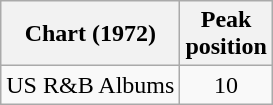<table class="wikitable sortable plainrowheaders" style="text-align:center;">
<tr>
<th scope="col">Chart (1972)</th>
<th scope="col">Peak<br> position</th>
</tr>
<tr>
<td align="left">US R&B Albums</td>
<td>10</td>
</tr>
</table>
